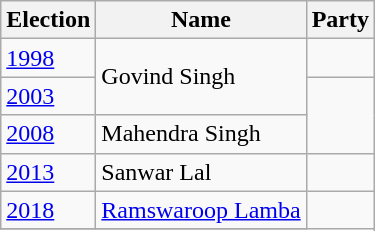<table class="wikitable sortable">
<tr>
<th>Election</th>
<th>Name</th>
<th colspan=2>Party</th>
</tr>
<tr>
<td><a href='#'>1998</a></td>
<td rowspan=2>Govind Singh</td>
<td></td>
</tr>
<tr>
<td><a href='#'>2003</a></td>
</tr>
<tr>
<td><a href='#'>2008</a></td>
<td>Mahendra Singh</td>
</tr>
<tr>
<td><a href='#'>2013</a></td>
<td>Sanwar Lal</td>
<td></td>
</tr>
<tr>
<td><a href='#'>2018</a></td>
<td><a href='#'>Ramswaroop Lamba</a></td>
</tr>
<tr>
</tr>
</table>
